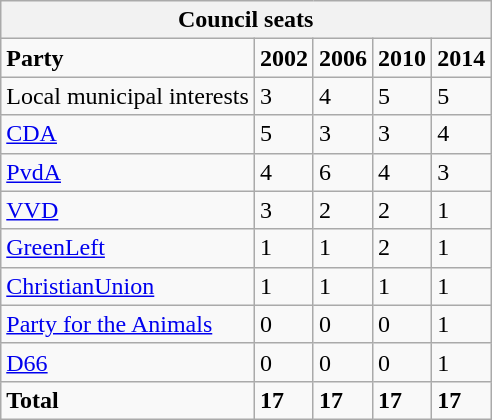<table class="wikitable">
<tr>
<th colspan="16"><strong>Council seats</strong></th>
</tr>
<tr>
<td><strong>Party</strong></td>
<td><strong>2002</strong></td>
<td><strong>2006</strong></td>
<td><strong>2010</strong></td>
<td><strong>2014</strong></td>
</tr>
<tr>
<td>Local municipal interests</td>
<td>3</td>
<td>4</td>
<td>5</td>
<td>5</td>
</tr>
<tr>
<td><a href='#'>CDA</a></td>
<td>5</td>
<td>3</td>
<td>3</td>
<td>4</td>
</tr>
<tr>
<td><a href='#'>PvdA</a></td>
<td>4</td>
<td>6</td>
<td>4</td>
<td>3</td>
</tr>
<tr>
<td><a href='#'>VVD</a></td>
<td>3</td>
<td>2</td>
<td>2</td>
<td>1</td>
</tr>
<tr>
<td><a href='#'>GreenLeft</a></td>
<td>1</td>
<td>1</td>
<td>2</td>
<td>1</td>
</tr>
<tr>
<td><a href='#'>ChristianUnion</a></td>
<td>1</td>
<td>1</td>
<td>1</td>
<td>1</td>
</tr>
<tr>
<td><a href='#'>Party for the Animals</a></td>
<td>0</td>
<td>0</td>
<td>0</td>
<td>1</td>
</tr>
<tr>
<td><a href='#'>D66</a></td>
<td>0</td>
<td>0</td>
<td>0</td>
<td>1</td>
</tr>
<tr>
<td><strong>Total</strong></td>
<td><strong>17</strong></td>
<td><strong>17</strong></td>
<td><strong>17</strong></td>
<td><strong>17</strong></td>
</tr>
</table>
